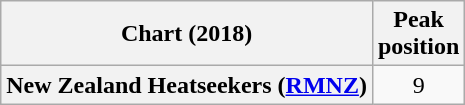<table class="wikitable plainrowheaders" style="text-align:center">
<tr>
<th scope="col">Chart (2018)</th>
<th scope="col">Peak<br> position</th>
</tr>
<tr>
<th scope="row">New Zealand Heatseekers (<a href='#'>RMNZ</a>)<br></th>
<td>9</td>
</tr>
</table>
